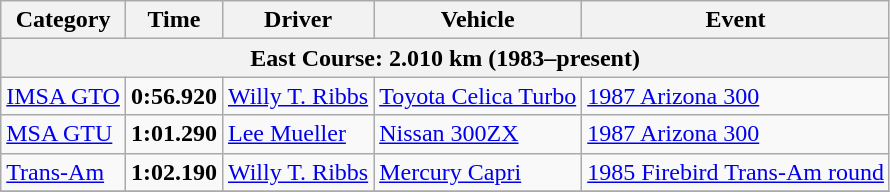<table class="wikitable">
<tr>
<th>Category</th>
<th>Time</th>
<th>Driver</th>
<th>Vehicle</th>
<th>Event</th>
</tr>
<tr>
<th colspan=5>East Course: 2.010 km (1983–present)</th>
</tr>
<tr>
<td><a href='#'>IMSA GTO</a></td>
<td><strong>0:56.920</strong></td>
<td><a href='#'>Willy T. Ribbs</a></td>
<td><a href='#'>Toyota Celica Turbo</a></td>
<td><a href='#'>1987 Arizona 300</a></td>
</tr>
<tr>
<td><a href='#'>MSA GTU</a></td>
<td><strong>1:01.290</strong></td>
<td><a href='#'>Lee Mueller</a></td>
<td><a href='#'>Nissan 300ZX</a></td>
<td><a href='#'>1987 Arizona 300</a></td>
</tr>
<tr>
<td><a href='#'>Trans-Am</a></td>
<td><strong>1:02.190</strong></td>
<td><a href='#'>Willy T. Ribbs</a></td>
<td><a href='#'>Mercury Capri</a></td>
<td><a href='#'>1985 Firebird Trans-Am round</a></td>
</tr>
<tr>
</tr>
</table>
